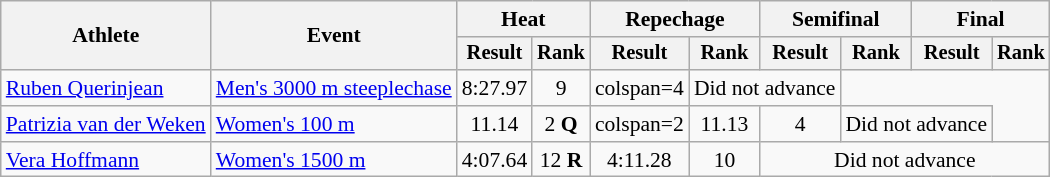<table class="wikitable" style="font-size:90%">
<tr>
<th rowspan="2">Athlete</th>
<th rowspan="2">Event</th>
<th colspan="2">Heat</th>
<th colspan="2">Repechage</th>
<th colspan="2">Semifinal</th>
<th colspan="2">Final</th>
</tr>
<tr style="font-size:95%">
<th>Result</th>
<th>Rank</th>
<th>Result</th>
<th>Rank</th>
<th>Result</th>
<th>Rank</th>
<th>Result</th>
<th>Rank</th>
</tr>
<tr align=center>
<td align=left><a href='#'>Ruben Querinjean</a></td>
<td align=left><a href='#'>Men's 3000 m steeplechase</a></td>
<td>8:27.97</td>
<td>9</td>
<td>colspan=4 </td>
<td colspan=2>Did not advance</td>
</tr>
<tr align=center>
<td align=left><a href='#'>Patrizia van der Weken</a></td>
<td align=left><a href='#'>Women's 100 m</a></td>
<td>11.14</td>
<td>2 <strong>Q</strong></td>
<td>colspan=2 </td>
<td>11.13</td>
<td>4</td>
<td colspan="2">Did not advance</td>
</tr>
<tr align=center>
<td align=left><a href='#'>Vera Hoffmann</a></td>
<td align=left><a href='#'>Women's 1500 m</a></td>
<td>4:07.64</td>
<td>12 <strong>R</strong></td>
<td>4:11.28</td>
<td>10</td>
<td colspan="4">Did not advance</td>
</tr>
</table>
